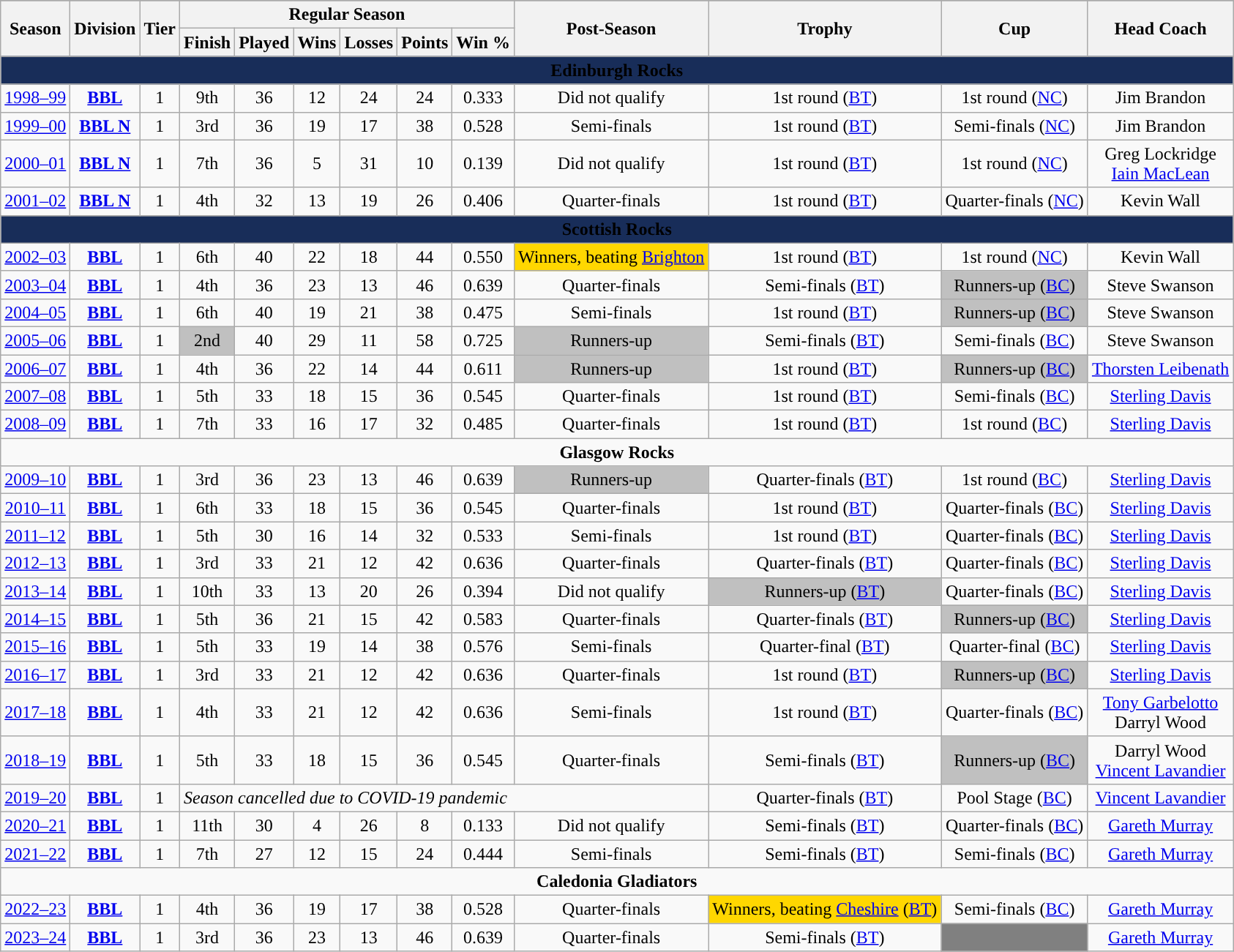<table class="wikitable mw-collapsible mw-collapsed">
<tr>
</tr>
<tr bgcolor="#efefef">
<th rowspan="2">Season</th>
<th rowspan="2">Division</th>
<th rowspan="2">Tier</th>
<th colspan="6">Regular Season</th>
<th rowspan="2">Post-Season</th>
<th rowspan="2">Trophy</th>
<th rowspan="2">Cup</th>
<th rowspan="2">Head Coach</th>
</tr>
<tr>
<th>Finish</th>
<th>Played</th>
<th>Wins</th>
<th>Losses</th>
<th>Points</th>
<th>Win %</th>
</tr>
<tr>
<td colspan="13" align=center bgcolor="#182d59"><span><strong>Edinburgh Rocks</strong></span></td>
</tr>
<tr>
<td style="text-align:center;"><a href='#'>1998–99</a></td>
<td style="text-align:center;"><strong><a href='#'>BBL</a></strong></td>
<td style="text-align:center;">1</td>
<td style="text-align:center;">9th</td>
<td style="text-align:center;">36</td>
<td style="text-align:center;">12</td>
<td style="text-align:center;">24</td>
<td style="text-align:center;">24</td>
<td style="text-align:center;">0.333</td>
<td style="text-align:center;">Did not qualify</td>
<td style="text-align:center;">1st round (<a href='#'>BT</a>)</td>
<td style="text-align:center;">1st round (<a href='#'>NC</a>)</td>
<td style="text-align:center;">Jim Brandon</td>
</tr>
<tr>
<td style="text-align:center;"><a href='#'>1999–00</a></td>
<td style="text-align:center;"><strong><a href='#'>BBL N</a></strong></td>
<td style="text-align:center;">1</td>
<td style="text-align:center;">3rd</td>
<td style="text-align:center;">36</td>
<td style="text-align:center;">19</td>
<td style="text-align:center;">17</td>
<td style="text-align:center;">38</td>
<td style="text-align:center;">0.528</td>
<td style="text-align:center;">Semi-finals</td>
<td style="text-align:center;">1st round (<a href='#'>BT</a>)</td>
<td style="text-align:center;">Semi-finals (<a href='#'>NC</a>)</td>
<td style="text-align:center;">Jim Brandon</td>
</tr>
<tr>
<td style="text-align:center;"><a href='#'>2000–01</a></td>
<td style="text-align:center;"><strong><a href='#'>BBL N</a></strong></td>
<td style="text-align:center;">1</td>
<td style="text-align:center;">7th</td>
<td style="text-align:center;">36</td>
<td style="text-align:center;">5</td>
<td style="text-align:center;">31</td>
<td style="text-align:center;">10</td>
<td style="text-align:center;">0.139</td>
<td style="text-align:center;">Did not qualify</td>
<td style="text-align:center;">1st round (<a href='#'>BT</a>)</td>
<td style="text-align:center;">1st round (<a href='#'>NC</a>)</td>
<td style="text-align:center;">Greg Lockridge<br><a href='#'>Iain MacLean</a></td>
</tr>
<tr>
<td style="text-align:center;"><a href='#'>2001–02</a></td>
<td style="text-align:center;"><strong><a href='#'>BBL N</a></strong></td>
<td style="text-align:center;">1</td>
<td style="text-align:center;">4th</td>
<td style="text-align:center;">32</td>
<td style="text-align:center;">13</td>
<td style="text-align:center;">19</td>
<td style="text-align:center;">26</td>
<td style="text-align:center;">0.406</td>
<td style="text-align:center;">Quarter-finals</td>
<td style="text-align:center;">1st round (<a href='#'>BT</a>)</td>
<td style="text-align:center;">Quarter-finals (<a href='#'>NC</a>)</td>
<td style="text-align:center;">Kevin Wall</td>
</tr>
<tr>
</tr>
<tr>
<td colspan="13" align=center bgcolor="#182d59"><span><strong>Scottish Rocks</strong></span></td>
</tr>
<tr>
<td style="text-align:center;"><a href='#'>2002–03</a></td>
<td style="text-align:center;"><strong><a href='#'>BBL</a></strong></td>
<td style="text-align:center;">1</td>
<td style="text-align:center;">6th</td>
<td style="text-align:center;">40</td>
<td style="text-align:center;">22</td>
<td style="text-align:center;">18</td>
<td style="text-align:center;">44</td>
<td style="text-align:center;">0.550</td>
<td style="text-align:center;" bgcolor=gold>Winners, beating <a href='#'>Brighton</a></td>
<td style="text-align:center;">1st round (<a href='#'>BT</a>)</td>
<td style="text-align:center;">1st round (<a href='#'>NC</a>)</td>
<td style="text-align:center;">Kevin Wall</td>
</tr>
<tr>
<td style="text-align:center;"><a href='#'>2003–04</a></td>
<td style="text-align:center;"><strong><a href='#'>BBL</a></strong></td>
<td style="text-align:center;">1</td>
<td style="text-align:center;">4th</td>
<td style="text-align:center;">36</td>
<td style="text-align:center;">23</td>
<td style="text-align:center;">13</td>
<td style="text-align:center;">46</td>
<td style="text-align:center;">0.639</td>
<td style="text-align:center;">Quarter-finals</td>
<td style="text-align:center;">Semi-finals (<a href='#'>BT</a>)</td>
<td style="text-align:center;" bgcolor=silver>Runners-up (<a href='#'>BC</a>)</td>
<td style="text-align:center;">Steve Swanson</td>
</tr>
<tr>
<td style="text-align:center;"><a href='#'>2004–05</a></td>
<td style="text-align:center;"><strong><a href='#'>BBL</a></strong></td>
<td style="text-align:center;">1</td>
<td style="text-align:center;">6th</td>
<td style="text-align:center;">40</td>
<td style="text-align:center;">19</td>
<td style="text-align:center;">21</td>
<td style="text-align:center;">38</td>
<td style="text-align:center;">0.475</td>
<td style="text-align:center;">Semi-finals</td>
<td style="text-align:center;">1st round (<a href='#'>BT</a>)</td>
<td style="text-align:center;" bgcolor=silver>Runners-up (<a href='#'>BC</a>)</td>
<td style="text-align:center;">Steve Swanson</td>
</tr>
<tr>
<td style="text-align:center;"><a href='#'>2005–06</a></td>
<td style="text-align:center;"><strong><a href='#'>BBL</a></strong></td>
<td style="text-align:center;">1</td>
<td style="text-align:center;" bgcolor=silver>2nd</td>
<td style="text-align:center;">40</td>
<td style="text-align:center;">29</td>
<td style="text-align:center;">11</td>
<td style="text-align:center;">58</td>
<td style="text-align:center;">0.725</td>
<td style="text-align:center;" bgcolor=silver>Runners-up</td>
<td style="text-align:center;">Semi-finals (<a href='#'>BT</a>)</td>
<td style="text-align:center;">Semi-finals (<a href='#'>BC</a>)</td>
<td style="text-align:center;">Steve Swanson</td>
</tr>
<tr>
<td style="text-align:center;"><a href='#'>2006–07</a></td>
<td style="text-align:center;"><strong><a href='#'>BBL</a></strong></td>
<td style="text-align:center;">1</td>
<td style="text-align:center;">4th</td>
<td style="text-align:center;">36</td>
<td style="text-align:center;">22</td>
<td style="text-align:center;">14</td>
<td style="text-align:center;">44</td>
<td style="text-align:center;">0.611</td>
<td style="text-align:center;" bgcolor=silver>Runners-up</td>
<td style="text-align:center;">1st round (<a href='#'>BT</a>)</td>
<td style="text-align:center;" bgcolor=silver>Runners-up (<a href='#'>BC</a>)</td>
<td style="text-align:center;"><a href='#'>Thorsten Leibenath</a></td>
</tr>
<tr>
<td style="text-align:center;"><a href='#'>2007–08</a></td>
<td style="text-align:center;"><strong><a href='#'>BBL</a></strong></td>
<td style="text-align:center;">1</td>
<td style="text-align:center;">5th</td>
<td style="text-align:center;">33</td>
<td style="text-align:center;">18</td>
<td style="text-align:center;">15</td>
<td style="text-align:center;">36</td>
<td style="text-align:center;">0.545</td>
<td style="text-align:center;">Quarter-finals</td>
<td style="text-align:center;">1st round (<a href='#'>BT</a>)</td>
<td style="text-align:center;">Semi-finals (<a href='#'>BC</a>)</td>
<td style="text-align:center;"><a href='#'>Sterling Davis</a></td>
</tr>
<tr>
<td style="text-align:center;"><a href='#'>2008–09</a></td>
<td style="text-align:center;"><strong><a href='#'>BBL</a></strong></td>
<td style="text-align:center;">1</td>
<td style="text-align:center;">7th</td>
<td style="text-align:center;">33</td>
<td style="text-align:center;">16</td>
<td style="text-align:center;">17</td>
<td style="text-align:center;">32</td>
<td style="text-align:center;">0.485</td>
<td style="text-align:center;">Quarter-finals</td>
<td style="text-align:center;">1st round (<a href='#'>BT</a>)</td>
<td style="text-align:center;">1st round (<a href='#'>BC</a>)</td>
<td style="text-align:center;"><a href='#'>Sterling Davis</a></td>
</tr>
<tr>
<td colspan="13" align="center"><strong>Glasgow Rocks</strong></td>
</tr>
<tr>
<td style="text-align:center;"><a href='#'>2009–10</a></td>
<td style="text-align:center;"><strong><a href='#'>BBL</a></strong></td>
<td style="text-align:center;">1</td>
<td style="text-align:center;">3rd</td>
<td style="text-align:center;">36</td>
<td style="text-align:center;">23</td>
<td style="text-align:center;">13</td>
<td style="text-align:center;">46</td>
<td style="text-align:center;">0.639</td>
<td style="text-align:center;" bgcolor=silver>Runners-up</td>
<td style="text-align:center;">Quarter-finals (<a href='#'>BT</a>)</td>
<td style="text-align:center;">1st round (<a href='#'>BC</a>)</td>
<td style="text-align:center;"><a href='#'>Sterling Davis</a></td>
</tr>
<tr>
<td style="text-align:center;"><a href='#'>2010–11</a></td>
<td style="text-align:center;"><strong><a href='#'>BBL</a></strong></td>
<td style="text-align:center;">1</td>
<td style="text-align:center;">6th</td>
<td style="text-align:center;">33</td>
<td style="text-align:center;">18</td>
<td style="text-align:center;">15</td>
<td style="text-align:center;">36</td>
<td style="text-align:center;">0.545</td>
<td style="text-align:center;">Quarter-finals</td>
<td style="text-align:center;">1st round (<a href='#'>BT</a>)</td>
<td style="text-align:center;">Quarter-finals (<a href='#'>BC</a>)</td>
<td style="text-align:center;"><a href='#'>Sterling Davis</a></td>
</tr>
<tr>
<td style="text-align:center;"><a href='#'>2011–12</a></td>
<td style="text-align:center;"><strong><a href='#'>BBL</a></strong></td>
<td style="text-align:center;">1</td>
<td style="text-align:center;">5th</td>
<td style="text-align:center;">30</td>
<td style="text-align:center;">16</td>
<td style="text-align:center;">14</td>
<td style="text-align:center;">32</td>
<td style="text-align:center;">0.533</td>
<td style="text-align:center;">Semi-finals</td>
<td style="text-align:center;">1st round (<a href='#'>BT</a>)</td>
<td style="text-align:center;">Quarter-finals (<a href='#'>BC</a>)</td>
<td style="text-align:center;"><a href='#'>Sterling Davis</a></td>
</tr>
<tr>
<td style="text-align:center;"><a href='#'>2012–13</a></td>
<td style="text-align:center;"><strong><a href='#'>BBL</a></strong></td>
<td style="text-align:center;">1</td>
<td style="text-align:center;">3rd</td>
<td style="text-align:center;">33</td>
<td style="text-align:center;">21</td>
<td style="text-align:center;">12</td>
<td style="text-align:center;">42</td>
<td style="text-align:center;">0.636</td>
<td style="text-align:center;">Quarter-finals</td>
<td style="text-align:center;">Quarter-finals (<a href='#'>BT</a>)</td>
<td style="text-align:center;">Quarter-finals (<a href='#'>BC</a>)</td>
<td style="text-align:center;"><a href='#'>Sterling Davis</a></td>
</tr>
<tr>
<td style="text-align:center;"><a href='#'>2013–14</a></td>
<td style="text-align:center;"><strong><a href='#'>BBL</a></strong></td>
<td style="text-align:center;">1</td>
<td style="text-align:center;">10th</td>
<td style="text-align:center;">33</td>
<td style="text-align:center;">13</td>
<td style="text-align:center;">20</td>
<td style="text-align:center;">26</td>
<td style="text-align:center;">0.394</td>
<td style="text-align:center;">Did not qualify</td>
<td style="text-align:center;" bgcolor=silver>Runners-up (<a href='#'>BT</a>)</td>
<td style="text-align:center;">Quarter-finals (<a href='#'>BC</a>)</td>
<td style="text-align:center;"><a href='#'>Sterling Davis</a></td>
</tr>
<tr>
<td style="text-align:center;"><a href='#'>2014–15</a></td>
<td style="text-align:center;"><strong><a href='#'>BBL</a></strong></td>
<td style="text-align:center;">1</td>
<td style="text-align:center;">5th</td>
<td style="text-align:center;">36</td>
<td style="text-align:center;">21</td>
<td style="text-align:center;">15</td>
<td style="text-align:center;">42</td>
<td style="text-align:center;">0.583</td>
<td style="text-align:center;">Quarter-finals</td>
<td style="text-align:center;">Quarter-finals (<a href='#'>BT</a>)</td>
<td style="text-align:center;" bgcolor=silver>Runners-up (<a href='#'>BC</a>)</td>
<td style="text-align:center;"><a href='#'>Sterling Davis</a></td>
</tr>
<tr>
<td style="text-align:center;"><a href='#'>2015–16</a></td>
<td style="text-align:center;"><strong><a href='#'>BBL</a></strong></td>
<td style="text-align:center;">1</td>
<td style="text-align:center;">5th</td>
<td style="text-align:center;">33</td>
<td style="text-align:center;">19</td>
<td style="text-align:center;">14</td>
<td style="text-align:center;">38</td>
<td style="text-align:center;">0.576</td>
<td style="text-align:center;">Semi-finals</td>
<td style="text-align:center;">Quarter-final (<a href='#'>BT</a>)</td>
<td style="text-align:center;">Quarter-final (<a href='#'>BC</a>)</td>
<td style="text-align:center;"><a href='#'>Sterling Davis</a></td>
</tr>
<tr>
<td style="text-align:center;"><a href='#'>2016–17</a></td>
<td style="text-align:center;"><strong><a href='#'>BBL</a></strong></td>
<td style="text-align:center;">1</td>
<td style="text-align:center;">3rd</td>
<td style="text-align:center;">33</td>
<td style="text-align:center;">21</td>
<td style="text-align:center;">12</td>
<td style="text-align:center;">42</td>
<td style="text-align:center;">0.636</td>
<td style="text-align:center;">Quarter-finals</td>
<td style="text-align:center;">1st round (<a href='#'>BT</a>)</td>
<td style="text-align:center;" bgcolor=silver>Runners-up (<a href='#'>BC</a>)</td>
<td style="text-align:center;"><a href='#'>Sterling Davis</a></td>
</tr>
<tr>
<td style="text-align:center;"><a href='#'>2017–18</a></td>
<td style="text-align:center;"><strong><a href='#'>BBL</a></strong></td>
<td style="text-align:center;">1</td>
<td style="text-align:center;">4th</td>
<td style="text-align:center;">33</td>
<td style="text-align:center;">21</td>
<td style="text-align:center;">12</td>
<td style="text-align:center;">42</td>
<td style="text-align:center;">0.636</td>
<td style="text-align:center;">Semi-finals</td>
<td style="text-align:center;">1st round (<a href='#'>BT</a>)</td>
<td style="text-align:center;">Quarter-finals (<a href='#'>BC</a>)</td>
<td style="text-align:center;"><a href='#'>Tony Garbelotto</a> <br> Darryl Wood</td>
</tr>
<tr>
<td style="text-align:center;"><a href='#'>2018–19</a></td>
<td style="text-align:center;"><strong><a href='#'>BBL</a></strong></td>
<td style="text-align:center;">1</td>
<td style="text-align:center;">5th</td>
<td style="text-align:center;">33</td>
<td style="text-align:center;">18</td>
<td style="text-align:center;">15</td>
<td style="text-align:center;">36</td>
<td style="text-align:center;">0.545</td>
<td style="text-align:center;">Quarter-finals</td>
<td style="text-align:center;">Semi-finals (<a href='#'>BT</a>)</td>
<td style="text-align:center;" bgcolor=silver>Runners-up (<a href='#'>BC</a>)</td>
<td style="text-align:center;">Darryl Wood <br> <a href='#'>Vincent Lavandier</a></td>
</tr>
<tr>
<td style="text-align:center;"><a href='#'>2019–20</a></td>
<td style="text-align:center;"><strong><a href='#'>BBL</a></strong></td>
<td style="text-align:center;">1</td>
<td colspan=7><em>Season cancelled due to COVID-19 pandemic</em></td>
<td style="text-align:center;">Quarter-finals (<a href='#'>BT</a>)</td>
<td style="text-align:center;">Pool Stage (<a href='#'>BC</a>)</td>
<td style="text-align:center;"><a href='#'>Vincent Lavandier</a></td>
</tr>
<tr>
<td style="text-align:center;"><a href='#'>2020–21</a></td>
<td style="text-align:center;"><strong><a href='#'>BBL</a></strong></td>
<td style="text-align:center;">1</td>
<td style="text-align:center;">11th</td>
<td style="text-align:center;">30</td>
<td style="text-align:center;">4</td>
<td style="text-align:center;">26</td>
<td style="text-align:center;">8</td>
<td style="text-align:center;">0.133</td>
<td style="text-align:center;">Did not qualify</td>
<td style="text-align:center;">Semi-finals (<a href='#'>BT</a>)</td>
<td style="text-align:center;">Quarter-finals (<a href='#'>BC</a>)</td>
<td style="text-align:center;"><a href='#'>Gareth Murray</a></td>
</tr>
<tr>
<td style="text-align:center;"><a href='#'>2021–22</a></td>
<td style="text-align:center;"><strong><a href='#'>BBL</a></strong></td>
<td style="text-align:center;">1</td>
<td style="text-align:center;">7th</td>
<td style="text-align:center;">27</td>
<td style="text-align:center;">12</td>
<td style="text-align:center;">15</td>
<td style="text-align:center;">24</td>
<td style="text-align:center;">0.444</td>
<td style="text-align:center;">Semi-finals</td>
<td style="text-align:center;">Semi-finals (<a href='#'>BT</a>)</td>
<td style="text-align:center;">Semi-finals (<a href='#'>BC</a>)</td>
<td style="text-align:center;"><a href='#'>Gareth Murray</a></td>
</tr>
<tr>
<td colspan="13" align="center"><strong>Caledonia Gladiators</strong></td>
</tr>
<tr>
<td style="text-align:center;"><a href='#'>2022–23</a></td>
<td style="text-align:center;"><strong><a href='#'>BBL</a></strong></td>
<td style="text-align:center;">1</td>
<td style="text-align:center;">4th</td>
<td style="text-align:center;">36</td>
<td style="text-align:center;">19</td>
<td style="text-align:center;">17</td>
<td style="text-align:center;">38</td>
<td style="text-align:center;">0.528</td>
<td style="text-align:center;">Quarter-finals</td>
<td style="text-align:center;" bgcolor=gold>Winners, beating <a href='#'>Cheshire</a> (<a href='#'>BT</a>)</td>
<td style="text-align:center;">Semi-finals (<a href='#'>BC</a>)</td>
<td style="text-align:center;"><a href='#'>Gareth Murray</a></td>
</tr>
<tr>
<td style="text-align:center;"><a href='#'>2023–24</a></td>
<td style="text-align:center;"><strong><a href='#'>BBL</a></strong></td>
<td style="text-align:center;">1</td>
<td style="text-align:center;">3rd</td>
<td style="text-align:center;">36</td>
<td style="text-align:center;">23</td>
<td style="text-align:center;">13</td>
<td style="text-align:center;">46</td>
<td style="text-align:center;">0.639</td>
<td style="text-align:center;">Quarter-finals</td>
<td style="text-align:center;">Semi-finals (<a href='#'>BT</a>)</td>
<td style="text-align:center;"bgcolor=grey></td>
<td style="text-align:center;"><a href='#'>Gareth Murray</a></td>
</tr>
</table>
